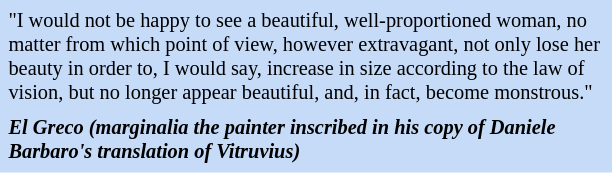<table class="toccolours" style="float: left; margin-left: 1em; margin-right: 2em; font-size: 85%; background:#c6dbf7; color:black; width:30em; max-width: 40%;" cellspacing="5">
<tr>
<td style="text-align: left;">"I would not be happy to see a beautiful, well-proportioned woman, no matter from which point of view, however extravagant, not only lose her beauty in order to, I would say, increase in size according to the law of vision, but no longer appear beautiful, and, in fact, become monstrous."</td>
</tr>
<tr>
<td style="text-align: left;"><strong><em>El Greco<strong> (marginalia the painter inscribed in his copy of Daniele Barbaro's translation of Vitruvius)</td>
</tr>
</table>
